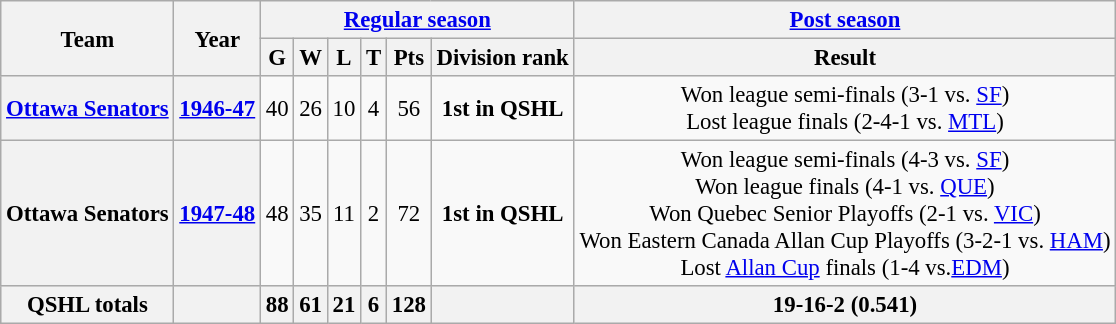<table class="wikitable" style="font-size: 95%; text-align:center;">
<tr>
<th rowspan="2">Team</th>
<th rowspan="2">Year</th>
<th colspan="6"><a href='#'>Regular season</a></th>
<th colspan="1"><a href='#'>Post season</a></th>
</tr>
<tr>
<th>G</th>
<th>W</th>
<th>L</th>
<th>T</th>
<th>Pts</th>
<th>Division rank</th>
<th>Result</th>
</tr>
<tr>
<th><a href='#'>Ottawa Senators</a></th>
<th><a href='#'>1946-47</a></th>
<td>40</td>
<td>26</td>
<td>10</td>
<td>4</td>
<td>56</td>
<td><strong>1st in QSHL</strong></td>
<td>Won league semi-finals (3-1 vs. <a href='#'>SF</a>) <br> Lost league finals (2-4-1 vs. <a href='#'>MTL</a>)</td>
</tr>
<tr>
<th>Ottawa Senators</th>
<th><a href='#'>1947-48</a></th>
<td>48</td>
<td>35</td>
<td>11</td>
<td>2</td>
<td>72</td>
<td><strong>1st in QSHL</strong></td>
<td>Won league semi-finals (4-3 vs. <a href='#'>SF</a>) <br> Won league finals (4-1 vs. <a href='#'>QUE</a>) <br> Won Quebec Senior Playoffs (2-1 vs. <a href='#'>VIC</a>) <br> Won Eastern Canada Allan Cup Playoffs (3-2-1 vs. <a href='#'>HAM</a>) <br> Lost <a href='#'>Allan Cup</a> finals (1-4 vs.<a href='#'>EDM</a>)</td>
</tr>
<tr align="centre" bgcolor="#dddddd">
<th>QSHL totals</th>
<th></th>
<th>88</th>
<th>61</th>
<th>21</th>
<th>6</th>
<th>128</th>
<th></th>
<th>19-16-2 (0.541)</th>
</tr>
</table>
